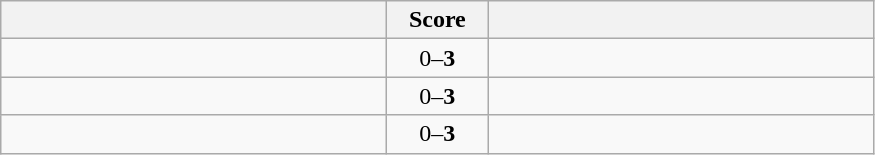<table class="wikitable" style="text-align: center;">
<tr>
<th width=250></th>
<th width=60>Score</th>
<th width=250></th>
</tr>
<tr>
<td align=left></td>
<td>0–<strong>3</strong></td>
<td align=left><strong></strong></td>
</tr>
<tr>
<td align=left></td>
<td>0–<strong>3</strong></td>
<td align=left><strong></strong></td>
</tr>
<tr>
<td align=left></td>
<td>0–<strong>3</strong></td>
<td align=left><strong></strong></td>
</tr>
</table>
